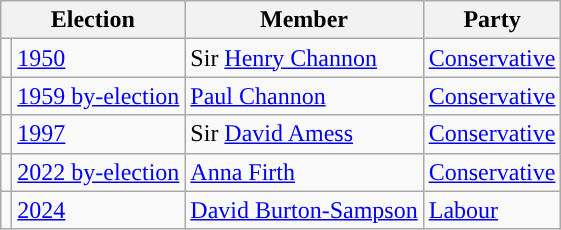<table class="wikitable">
<tr>
<th colspan="2">Election</th>
<th>Member</th>
<th>Party</th>
</tr>
<tr>
<td style="color:inherit;background-color: "></td>
<td><a href='#'>1950</a></td>
<td>Sir <a href='#'>Henry Channon</a></td>
<td><a href='#'>Conservative</a></td>
</tr>
<tr>
<td style="color:inherit;background-color: "></td>
<td><a href='#'>1959 by-election</a></td>
<td><a href='#'>Paul Channon</a></td>
<td><a href='#'>Conservative</a></td>
</tr>
<tr>
<td style="color:inherit;background-color: "></td>
<td><a href='#'>1997</a></td>
<td>Sir <a href='#'>David Amess</a></td>
<td><a href='#'>Conservative</a></td>
</tr>
<tr>
<td style="color:inherit;background-color: "></td>
<td><a href='#'>2022 by-election</a></td>
<td><a href='#'>Anna Firth</a></td>
<td><a href='#'>Conservative</a></td>
</tr>
<tr>
<td style="color:inherit;background-color: "></td>
<td><a href='#'>2024</a></td>
<td><a href='#'>David Burton-Sampson</a></td>
<td><a href='#'>Labour</a></td>
</tr>
</table>
